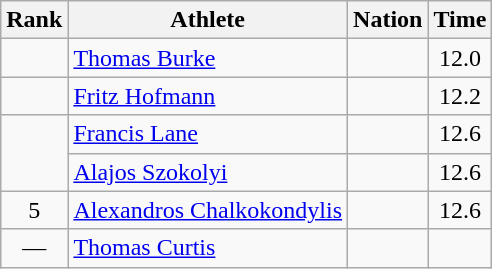<table class="wikitable sortable" style="text-align:center">
<tr>
<th>Rank</th>
<th>Athlete</th>
<th>Nation</th>
<th>Time</th>
</tr>
<tr>
<td></td>
<td align=left><a href='#'>Thomas Burke</a></td>
<td align=left></td>
<td>12.0</td>
</tr>
<tr>
<td></td>
<td align=left><a href='#'>Fritz Hofmann</a></td>
<td align=left></td>
<td>12.2</td>
</tr>
<tr>
<td rowspan=2></td>
<td align=left><a href='#'>Francis Lane</a></td>
<td align=left></td>
<td>12.6</td>
</tr>
<tr>
<td align=left><a href='#'>Alajos Szokolyi</a></td>
<td align=left></td>
<td>12.6</td>
</tr>
<tr>
<td>5</td>
<td align=left><a href='#'>Alexandros Chalkokondylis</a></td>
<td align=left></td>
<td>12.6</td>
</tr>
<tr>
<td data-sort-value=6>—</td>
<td align=left><a href='#'>Thomas Curtis</a></td>
<td align=left></td>
<td data-sort-value=99.9></td>
</tr>
</table>
